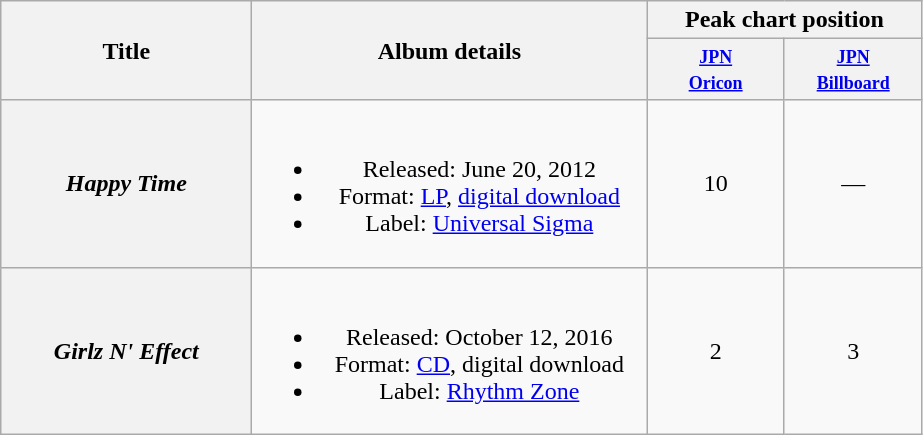<table class="wikitable plainrowheaders" style="text-align:center;">
<tr>
<th scope="col" rowspan="2" style="width:10em;">Title</th>
<th scope="col" rowspan="2" style="width:16em;">Album details</th>
<th scope="col" colspan="2" style="width:11em;">Peak chart position</th>
</tr>
<tr>
<th scope="col" style="width:4em;font-size:90%;"><small><a href='#'>JPN<br>Oricon</a></small><br></th>
<th scope="col" style="width:4em;font-size:90%;"><small><a href='#'>JPN<br>Billboard</a></small><br></th>
</tr>
<tr>
<th scope="row"><em>Happy Time</em></th>
<td><br><ul><li>Released: June 20, 2012</li><li>Format: <a href='#'>LP</a>, <a href='#'>digital download</a></li><li>Label: <a href='#'>Universal Sigma</a></li></ul></td>
<td>10</td>
<td>—</td>
</tr>
<tr>
<th scope="row"><em>Girlz N' Effect</em></th>
<td><br><ul><li>Released: October 12, 2016</li><li>Format: <a href='#'>CD</a>, digital download</li><li>Label: <a href='#'>Rhythm Zone</a></li></ul></td>
<td>2</td>
<td>3</td>
</tr>
</table>
